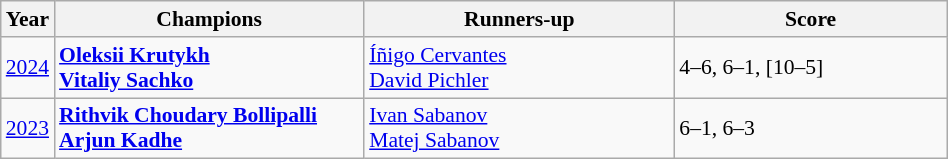<table class="wikitable" style="font-size:90%">
<tr>
<th>Year</th>
<th width="200">Champions</th>
<th width="200">Runners-up</th>
<th width="175">Score</th>
</tr>
<tr>
<td><a href='#'>2024</a></td>
<td> <strong><a href='#'>Oleksii Krutykh</a></strong><br> <strong><a href='#'>Vitaliy Sachko</a></strong></td>
<td> <a href='#'>Íñigo Cervantes</a><br> <a href='#'>David Pichler</a></td>
<td>4–6, 6–1, [10–5]</td>
</tr>
<tr>
<td><a href='#'>2023</a></td>
<td> <strong><a href='#'>Rithvik Choudary Bollipalli</a></strong><br> <strong><a href='#'>Arjun Kadhe</a></strong></td>
<td> <a href='#'>Ivan Sabanov</a><br> <a href='#'>Matej Sabanov</a></td>
<td>6–1, 6–3</td>
</tr>
</table>
